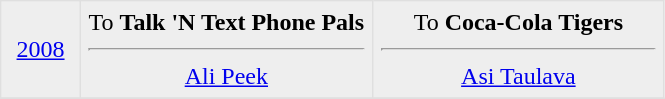<table border=1 style="border-collapse:collapse; text-align: center" bordercolor="#DFDFDF"  cellpadding="5">
<tr bgcolor="eeeeee">
<td style="width:12%"><a href='#'>2008</a><br></td>
<td style="width:44%" valign="top">To <strong>Talk 'N Text Phone Pals</strong><hr><a href='#'>Ali Peek</a></td>
<td style="width:44%" valign="top">To <strong>Coca-Cola Tigers</strong><hr><a href='#'>Asi Taulava</a></td>
</tr>
<tr>
</tr>
</table>
